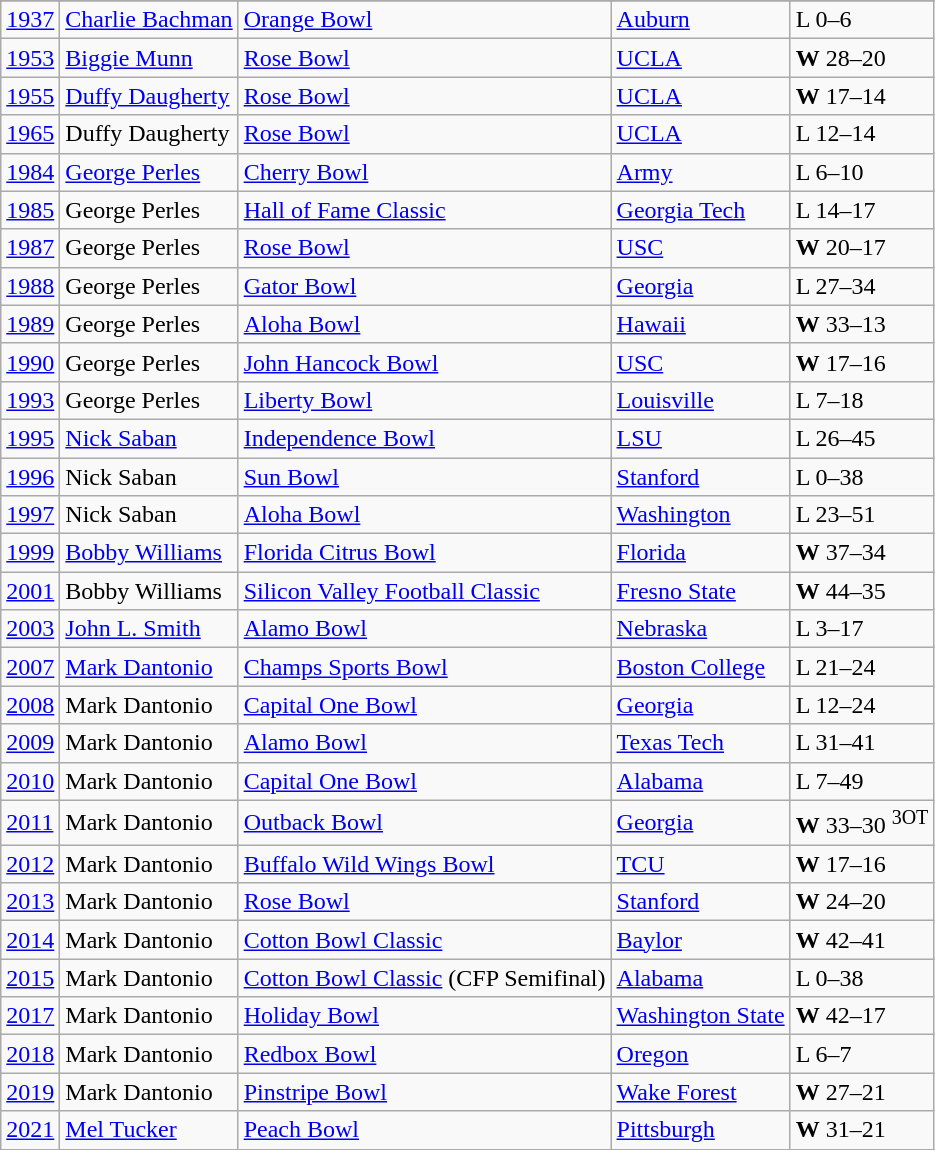<table class="wikitable">
<tr>
</tr>
<tr>
<td><a href='#'>1937</a></td>
<td><a href='#'>Charlie Bachman</a></td>
<td><a href='#'>Orange Bowl</a></td>
<td><a href='#'>Auburn</a></td>
<td>L 0–6</td>
</tr>
<tr>
<td><a href='#'>1953</a></td>
<td><a href='#'>Biggie Munn</a></td>
<td><a href='#'>Rose Bowl</a></td>
<td><a href='#'>UCLA</a></td>
<td><strong>W</strong> 28–20</td>
</tr>
<tr>
<td><a href='#'>1955</a></td>
<td><a href='#'>Duffy Daugherty</a></td>
<td><a href='#'>Rose Bowl</a></td>
<td><a href='#'>UCLA</a></td>
<td><strong>W</strong> 17–14</td>
</tr>
<tr>
<td><a href='#'>1965</a></td>
<td>Duffy Daugherty</td>
<td><a href='#'>Rose Bowl</a></td>
<td><a href='#'>UCLA</a></td>
<td>L 12–14</td>
</tr>
<tr>
<td><a href='#'>1984</a></td>
<td><a href='#'>George Perles</a></td>
<td><a href='#'>Cherry Bowl</a></td>
<td><a href='#'>Army</a></td>
<td>L 6–10</td>
</tr>
<tr>
<td><a href='#'>1985</a></td>
<td>George Perles</td>
<td><a href='#'>Hall of Fame Classic</a></td>
<td><a href='#'>Georgia Tech</a></td>
<td>L 14–17</td>
</tr>
<tr>
<td><a href='#'>1987</a></td>
<td>George Perles</td>
<td><a href='#'>Rose Bowl</a></td>
<td><a href='#'>USC</a></td>
<td><strong>W</strong> 20–17</td>
</tr>
<tr>
<td><a href='#'>1988</a></td>
<td>George Perles</td>
<td><a href='#'>Gator Bowl</a></td>
<td><a href='#'>Georgia</a></td>
<td>L 27–34</td>
</tr>
<tr>
<td><a href='#'>1989</a></td>
<td>George Perles</td>
<td><a href='#'>Aloha Bowl</a></td>
<td><a href='#'>Hawaii</a></td>
<td><strong>W</strong> 33–13</td>
</tr>
<tr>
<td><a href='#'>1990</a></td>
<td>George Perles</td>
<td><a href='#'>John Hancock Bowl</a></td>
<td><a href='#'>USC</a></td>
<td><strong>W</strong> 17–16</td>
</tr>
<tr>
<td><a href='#'>1993</a></td>
<td>George Perles</td>
<td><a href='#'>Liberty Bowl</a></td>
<td><a href='#'>Louisville</a></td>
<td>L 7–18</td>
</tr>
<tr>
<td><a href='#'>1995</a></td>
<td><a href='#'>Nick Saban</a></td>
<td><a href='#'>Independence Bowl</a></td>
<td><a href='#'>LSU</a></td>
<td>L 26–45</td>
</tr>
<tr>
<td><a href='#'>1996</a></td>
<td>Nick Saban</td>
<td><a href='#'>Sun Bowl</a></td>
<td><a href='#'>Stanford</a></td>
<td>L 0–38</td>
</tr>
<tr>
<td><a href='#'>1997</a></td>
<td>Nick Saban</td>
<td><a href='#'>Aloha Bowl</a></td>
<td><a href='#'>Washington</a></td>
<td>L 23–51</td>
</tr>
<tr>
<td><a href='#'>1999</a></td>
<td><a href='#'>Bobby Williams</a></td>
<td><a href='#'>Florida Citrus Bowl</a></td>
<td><a href='#'>Florida</a></td>
<td><strong>W</strong> 37–34</td>
</tr>
<tr>
<td><a href='#'>2001</a></td>
<td>Bobby Williams</td>
<td><a href='#'>Silicon Valley Football Classic</a></td>
<td><a href='#'>Fresno State</a></td>
<td><strong>W</strong> 44–35</td>
</tr>
<tr>
<td><a href='#'>2003</a></td>
<td><a href='#'>John L. Smith</a></td>
<td><a href='#'>Alamo Bowl</a></td>
<td><a href='#'>Nebraska</a></td>
<td>L 3–17</td>
</tr>
<tr>
<td><a href='#'>2007</a></td>
<td><a href='#'>Mark Dantonio</a></td>
<td><a href='#'>Champs Sports Bowl</a></td>
<td><a href='#'>Boston College</a></td>
<td>L 21–24</td>
</tr>
<tr>
<td><a href='#'>2008</a></td>
<td>Mark Dantonio</td>
<td><a href='#'>Capital One Bowl</a></td>
<td><a href='#'>Georgia</a></td>
<td>L 12–24</td>
</tr>
<tr>
<td><a href='#'>2009</a></td>
<td>Mark Dantonio</td>
<td><a href='#'>Alamo Bowl</a></td>
<td><a href='#'>Texas Tech</a></td>
<td>L 31–41</td>
</tr>
<tr>
<td><a href='#'>2010</a></td>
<td>Mark Dantonio</td>
<td><a href='#'>Capital One Bowl</a></td>
<td><a href='#'>Alabama</a></td>
<td>L 7–49</td>
</tr>
<tr>
<td><a href='#'>2011</a></td>
<td>Mark Dantonio</td>
<td><a href='#'>Outback Bowl</a></td>
<td><a href='#'>Georgia</a></td>
<td><strong>W</strong> 33–30 <sup>3OT</sup></td>
</tr>
<tr>
<td><a href='#'>2012</a></td>
<td>Mark Dantonio</td>
<td><a href='#'>Buffalo Wild Wings Bowl</a></td>
<td><a href='#'>TCU</a></td>
<td><strong>W</strong> 17–16</td>
</tr>
<tr>
<td><a href='#'>2013</a></td>
<td>Mark Dantonio</td>
<td><a href='#'>Rose Bowl</a></td>
<td><a href='#'>Stanford</a></td>
<td><strong>W</strong> 24–20</td>
</tr>
<tr>
<td><a href='#'>2014</a></td>
<td>Mark Dantonio</td>
<td><a href='#'>Cotton Bowl Classic</a></td>
<td><a href='#'>Baylor</a></td>
<td><strong>W</strong> 42–41</td>
</tr>
<tr>
<td><a href='#'>2015</a></td>
<td>Mark Dantonio</td>
<td><a href='#'>Cotton Bowl Classic</a> (CFP Semifinal)</td>
<td><a href='#'>Alabama</a></td>
<td>L 0–38</td>
</tr>
<tr>
<td><a href='#'>2017</a></td>
<td>Mark Dantonio</td>
<td><a href='#'>Holiday Bowl</a></td>
<td><a href='#'>Washington State</a></td>
<td><strong>W</strong> 42–17</td>
</tr>
<tr>
<td><a href='#'>2018</a></td>
<td>Mark Dantonio</td>
<td><a href='#'>Redbox Bowl</a></td>
<td><a href='#'>Oregon</a></td>
<td>L 6–7</td>
</tr>
<tr>
<td><a href='#'>2019</a></td>
<td>Mark Dantonio</td>
<td><a href='#'>Pinstripe Bowl</a></td>
<td><a href='#'>Wake Forest</a></td>
<td><strong>W</strong> 27–21</td>
</tr>
<tr>
<td><a href='#'>2021</a></td>
<td><a href='#'>Mel Tucker</a></td>
<td><a href='#'>Peach Bowl</a></td>
<td><a href='#'>Pittsburgh</a></td>
<td><strong>W</strong> 31–21</td>
</tr>
</table>
